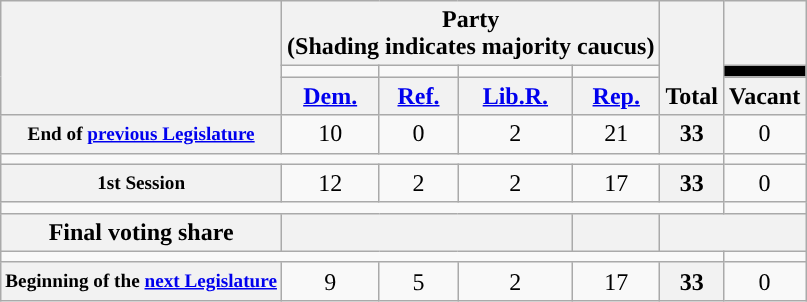<table class=wikitable style="text-align:center">
<tr style="vertical-align:bottom;">
<th rowspan=3></th>
<th colspan=4>Party <div>(Shading indicates majority caucus)</div></th>
<th rowspan=3>Total</th>
<th></th>
</tr>
<tr style="height:5px">
<td style="background-color:"></td>
<td style="background-color:"></td>
<td style="background-color:"></td>
<td style="background-color:"></td>
<td style="background:black;"></td>
</tr>
<tr>
<th><a href='#'>Dem.</a></th>
<th><a href='#'>Ref.</a></th>
<th><a href='#'>Lib.R.</a></th>
<th><a href='#'>Rep.</a></th>
<th>Vacant</th>
</tr>
<tr>
<th style="font-size:80%;">End of <a href='#'>previous Legislature</a></th>
<td>10</td>
<td>0</td>
<td>2</td>
<td>21</td>
<th>33</th>
<td>0</td>
</tr>
<tr>
<td colspan=6></td>
</tr>
<tr>
<th style="font-size:80%;">1st Session</th>
<td>12</td>
<td>2</td>
<td>2</td>
<td>17</td>
<th>33</th>
<td>0</td>
</tr>
<tr>
<td colspan=6></td>
</tr>
<tr>
<th>Final voting share</th>
<th colspan=3></th>
<th></th>
<th colspan=2></th>
</tr>
<tr>
<td colspan=6></td>
</tr>
<tr>
<th style="font-size:80%;">Beginning of the <a href='#'>next Legislature</a></th>
<td>9</td>
<td>5</td>
<td>2</td>
<td>17</td>
<th>33</th>
<td>0</td>
</tr>
</table>
